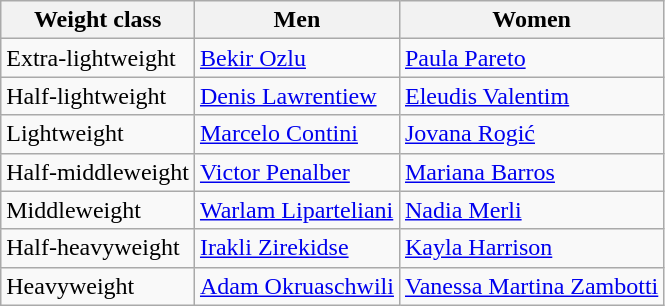<table class="wikitable">
<tr>
<th>Weight class</th>
<th>Men</th>
<th>Women</th>
</tr>
<tr>
<td>Extra-lightweight</td>
<td><a href='#'>Bekir Ozlu</a></td>
<td><a href='#'>Paula Pareto</a></td>
</tr>
<tr>
<td>Half-lightweight</td>
<td><a href='#'>Denis Lawrentiew</a></td>
<td><a href='#'>Eleudis Valentim</a></td>
</tr>
<tr>
<td>Lightweight</td>
<td><a href='#'>Marcelo Contini</a></td>
<td><a href='#'>Jovana Rogić</a></td>
</tr>
<tr>
<td>Half-middleweight</td>
<td><a href='#'>Victor Penalber</a></td>
<td><a href='#'>Mariana Barros</a></td>
</tr>
<tr>
<td>Middleweight</td>
<td><a href='#'>Warlam Liparteliani</a></td>
<td><a href='#'>Nadia Merli</a></td>
</tr>
<tr>
<td>Half-heavyweight</td>
<td><a href='#'>Irakli Zirekidse</a></td>
<td><a href='#'>Kayla Harrison</a></td>
</tr>
<tr>
<td>Heavyweight</td>
<td><a href='#'>Adam Okruaschwili</a></td>
<td><a href='#'>Vanessa Martina Zambotti</a></td>
</tr>
</table>
